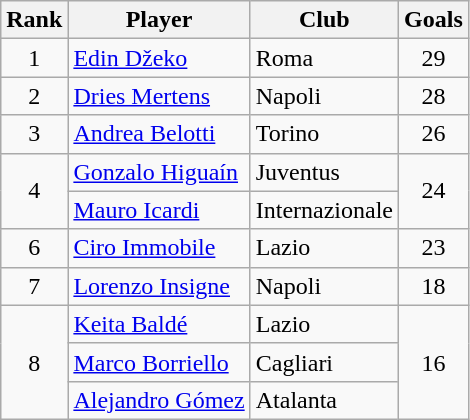<table class="wikitable" style="text-align:center">
<tr>
<th>Rank</th>
<th>Player</th>
<th>Club</th>
<th>Goals</th>
</tr>
<tr>
<td>1</td>
<td align=left> <a href='#'>Edin Džeko</a></td>
<td align=left>Roma</td>
<td>29</td>
</tr>
<tr>
<td>2</td>
<td align=left> <a href='#'>Dries Mertens</a></td>
<td align=left>Napoli</td>
<td>28</td>
</tr>
<tr>
<td>3</td>
<td align=left> <a href='#'>Andrea Belotti</a></td>
<td align=left>Torino</td>
<td>26</td>
</tr>
<tr>
<td rowspan="2">4</td>
<td align=left> <a href='#'>Gonzalo Higuaín</a></td>
<td align=left>Juventus</td>
<td rowspan="2">24</td>
</tr>
<tr>
<td align=left> <a href='#'>Mauro Icardi</a></td>
<td align=left>Internazionale</td>
</tr>
<tr>
<td>6</td>
<td align=left> <a href='#'>Ciro Immobile</a></td>
<td align=left>Lazio</td>
<td>23</td>
</tr>
<tr>
<td>7</td>
<td align=left> <a href='#'>Lorenzo Insigne</a></td>
<td align=left>Napoli</td>
<td>18</td>
</tr>
<tr>
<td rowspan="3">8</td>
<td align=left> <a href='#'>Keita Baldé</a></td>
<td align=left>Lazio</td>
<td rowspan="3">16</td>
</tr>
<tr>
<td align=left> <a href='#'>Marco Borriello</a></td>
<td align=left>Cagliari</td>
</tr>
<tr>
<td align=left> <a href='#'>Alejandro Gómez</a></td>
<td align=left>Atalanta</td>
</tr>
</table>
